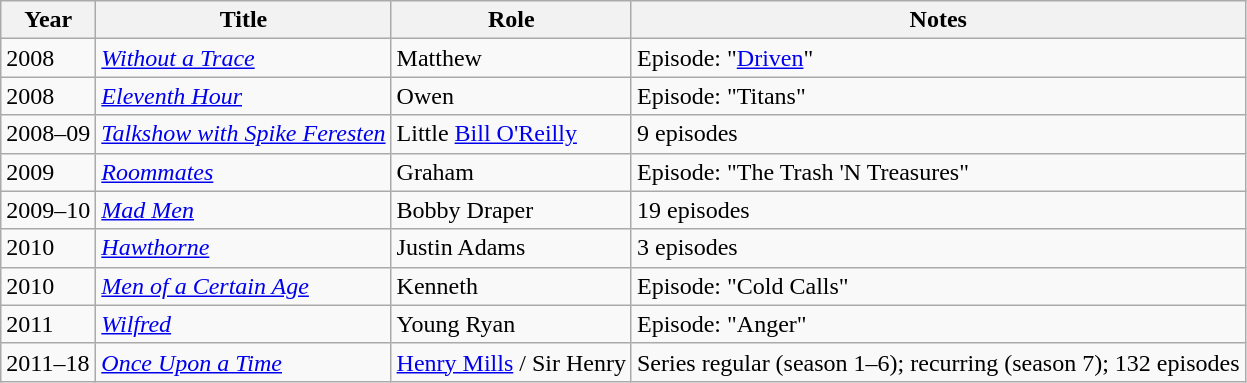<table class="wikitable sortable">
<tr>
<th>Year</th>
<th>Title</th>
<th>Role</th>
<th class="unsortable">Notes</th>
</tr>
<tr>
<td>2008</td>
<td><em><a href='#'>Without a Trace</a></em></td>
<td>Matthew</td>
<td>Episode: "<a href='#'>Driven</a>"</td>
</tr>
<tr>
<td>2008</td>
<td><em><a href='#'>Eleventh Hour</a></em></td>
<td>Owen</td>
<td>Episode: "Titans"</td>
</tr>
<tr>
<td>2008–09</td>
<td><em><a href='#'>Talkshow with Spike Feresten</a></em></td>
<td>Little <a href='#'>Bill O'Reilly</a></td>
<td>9 episodes</td>
</tr>
<tr>
<td>2009</td>
<td><em><a href='#'>Roommates</a></em></td>
<td>Graham</td>
<td>Episode: "The Trash 'N Treasures"</td>
</tr>
<tr>
<td>2009–10</td>
<td><em><a href='#'>Mad Men</a></em></td>
<td>Bobby Draper</td>
<td>19 episodes</td>
</tr>
<tr>
<td>2010</td>
<td><em><a href='#'>Hawthorne</a></em></td>
<td>Justin Adams</td>
<td>3 episodes</td>
</tr>
<tr>
<td>2010</td>
<td><em><a href='#'>Men of a Certain Age</a></em></td>
<td>Kenneth</td>
<td>Episode: "Cold Calls"</td>
</tr>
<tr>
<td>2011</td>
<td><em><a href='#'>Wilfred</a></em></td>
<td>Young Ryan</td>
<td>Episode: "Anger"</td>
</tr>
<tr>
<td>2011–18</td>
<td><em><a href='#'>Once Upon a Time</a></em></td>
<td><a href='#'>Henry Mills</a> / Sir Henry</td>
<td>Series regular (season 1–6); recurring (season 7); 132 episodes</td>
</tr>
</table>
